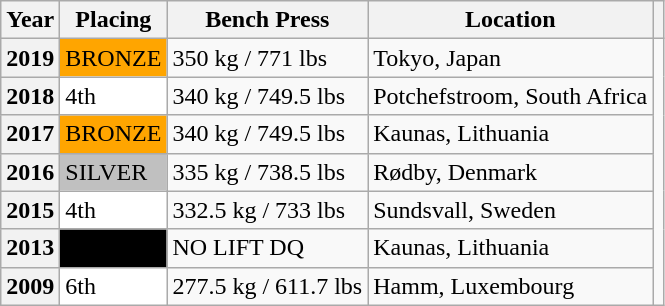<table class="wikitable">
<tr>
<th scope="col">Year</th>
<th scope="col">Placing</th>
<th scope="col">Bench Press</th>
<th scope="col">Location</th>
<th scope="col"></th>
</tr>
<tr>
<th scope="row">2019</th>
<td bgcolor="orange">BRONZE</td>
<td>350 kg / 771 lbs</td>
<td> Tokyo, Japan</td>
</tr>
<tr>
<th scope="row">2018</th>
<td bgcolor="white">4th</td>
<td>340 kg / 749.5 lbs</td>
<td> Potchefstroom, South Africa</td>
</tr>
<tr>
<th scope="row">2017</th>
<td bgcolor="orange">BRONZE</td>
<td>340 kg / 749.5 lbs</td>
<td> Kaunas, Lithuania</td>
</tr>
<tr>
<th scope="row">2016</th>
<td bgcolor="silver">SILVER</td>
<td>335 kg / 738.5 lbs</td>
<td> Rødby, Denmark</td>
</tr>
<tr>
<th scope="row">2015</th>
<td bgcolor="white">4th</td>
<td>332.5 kg / 733 lbs</td>
<td> Sundsvall, Sweden</td>
</tr>
<tr>
<th scope="row">2013</th>
<td bgcolor="black"></td>
<td>NO LIFT DQ</td>
<td> Kaunas, Lithuania</td>
</tr>
<tr>
<th scope="row">2009</th>
<td bgcolor="white">6th</td>
<td>277.5 kg / 611.7 lbs</td>
<td> Hamm, Luxembourg</td>
</tr>
</table>
